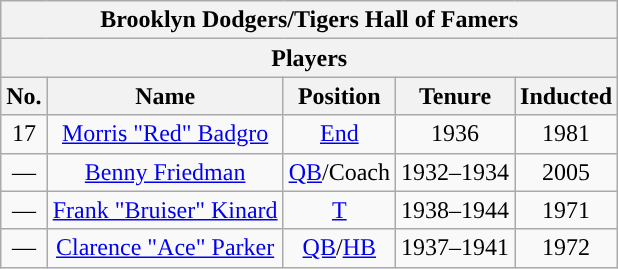<table class="wikitable" style="text-align:center">
<tr>
<th colspan="5">Brooklyn Dodgers/Tigers Hall of Famers</th>
</tr>
<tr>
<th colspan="5">Players</th>
</tr>
<tr>
<th>No.</th>
<th>Name</th>
<th>Position</th>
<th>Tenure</th>
<th>Inducted</th>
</tr>
<tr>
<td>17</td>
<td><a href='#'>Morris "Red" Badgro</a></td>
<td><a href='#'>End</a></td>
<td>1936</td>
<td>1981</td>
</tr>
<tr>
<td>—</td>
<td><a href='#'>Benny Friedman</a></td>
<td><a href='#'>QB</a>/Coach</td>
<td>1932–1934</td>
<td>2005</td>
</tr>
<tr>
<td>—</td>
<td><a href='#'>Frank "Bruiser" Kinard</a></td>
<td><a href='#'>T</a></td>
<td>1938–1944</td>
<td>1971</td>
</tr>
<tr>
<td>—</td>
<td><a href='#'>Clarence "Ace" Parker</a></td>
<td><a href='#'>QB</a>/<a href='#'>HB</a></td>
<td>1937–1941</td>
<td>1972</td>
</tr>
</table>
